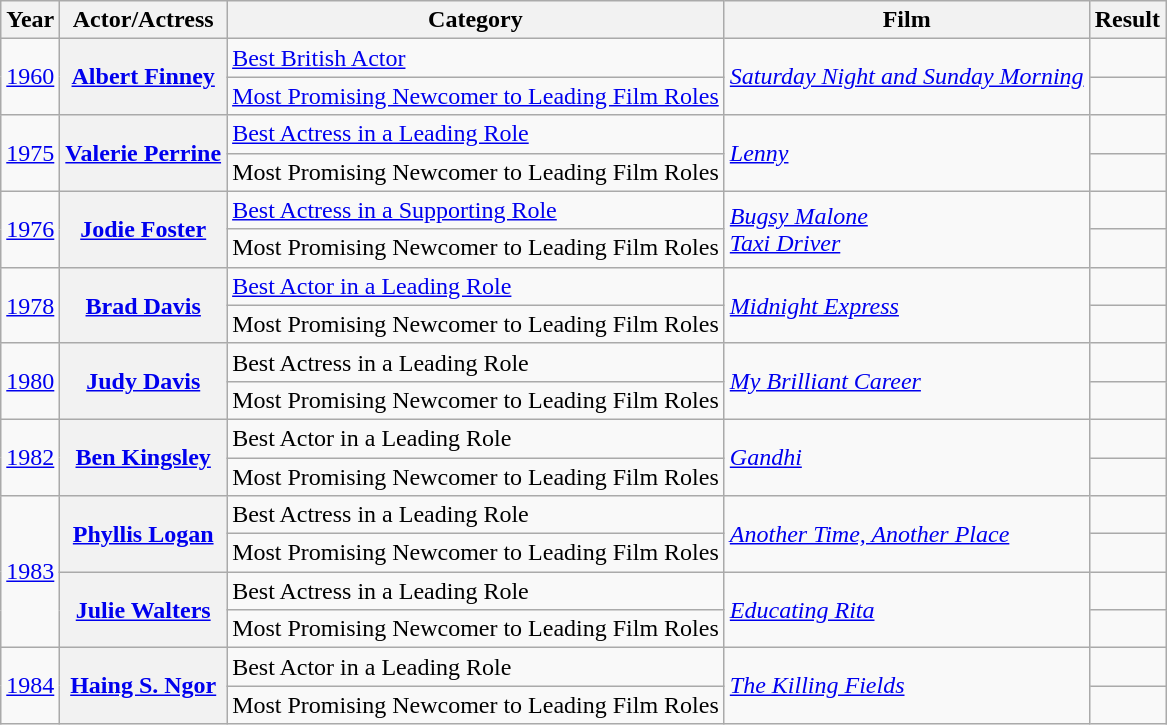<table class="wikitable plainrowheaders">
<tr>
<th scope="col">Year<br></th>
<th scope="col">Actor/Actress</th>
<th scope="col">Category</th>
<th scope="col">Film</th>
<th scope="col">Result</th>
</tr>
<tr>
<td style="text-align: center;" rowspan="2"><a href='#'>1960</a><br></td>
<th scope="row" rowspan="2"><a href='#'>Albert Finney</a></th>
<td><a href='#'>Best British Actor</a></td>
<td rowspan="2"><em><a href='#'>Saturday Night and Sunday Morning</a></em></td>
<td></td>
</tr>
<tr>
<td><a href='#'>Most Promising Newcomer to Leading Film Roles</a></td>
<td></td>
</tr>
<tr>
<td style="text-align: center;" rowspan="2"><a href='#'>1975</a><br></td>
<th scope="row" rowspan="2"><a href='#'>Valerie Perrine</a></th>
<td><a href='#'>Best Actress in a Leading Role</a></td>
<td rowspan="2"><em><a href='#'>Lenny</a></em></td>
<td></td>
</tr>
<tr>
<td>Most Promising Newcomer to Leading Film Roles</td>
<td></td>
</tr>
<tr>
<td style="text-align: center;" rowspan="2"><a href='#'>1976</a><br></td>
<th scope="row" rowspan="2"><a href='#'>Jodie Foster</a></th>
<td><a href='#'>Best Actress in a Supporting Role</a></td>
<td rowspan="2"><em><a href='#'>Bugsy Malone</a></em> <br> <em><a href='#'>Taxi Driver</a></em></td>
<td></td>
</tr>
<tr>
<td>Most Promising Newcomer to Leading Film Roles</td>
<td></td>
</tr>
<tr>
<td style="text-align: center;" rowspan="2"><a href='#'>1978</a><br></td>
<th scope="row" rowspan="2"><a href='#'>Brad Davis</a></th>
<td><a href='#'>Best Actor in a Leading Role</a></td>
<td rowspan="2"><em><a href='#'>Midnight Express</a></em></td>
<td></td>
</tr>
<tr>
<td>Most Promising Newcomer to Leading Film Roles</td>
<td></td>
</tr>
<tr>
<td style="text-align: center;" rowspan="2"><a href='#'>1980</a><br></td>
<th scope="row" rowspan="2"><a href='#'>Judy Davis</a></th>
<td>Best Actress in a Leading Role</td>
<td rowspan="2"><em><a href='#'>My Brilliant Career</a></em></td>
<td></td>
</tr>
<tr>
<td>Most Promising Newcomer to Leading Film Roles</td>
<td></td>
</tr>
<tr>
<td style="text-align: center;" rowspan="2"><a href='#'>1982</a><br></td>
<th scope="row" rowspan="2"><a href='#'>Ben Kingsley</a></th>
<td>Best Actor in a Leading Role</td>
<td rowspan="2"><em><a href='#'>Gandhi</a></em></td>
<td></td>
</tr>
<tr>
<td>Most Promising Newcomer to Leading Film Roles</td>
<td></td>
</tr>
<tr>
<td style="text-align: center;" rowspan="4"><a href='#'>1983</a><br></td>
<th scope="row" rowspan="2"><a href='#'>Phyllis Logan</a></th>
<td>Best Actress in a Leading Role</td>
<td rowspan="2"><em><a href='#'>Another Time, Another Place</a></em></td>
<td></td>
</tr>
<tr>
<td>Most Promising Newcomer to Leading Film Roles</td>
<td></td>
</tr>
<tr>
<th scope="row" rowspan="2"><a href='#'>Julie Walters</a></th>
<td>Best Actress in a Leading Role</td>
<td rowspan="2"><em><a href='#'>Educating Rita</a></em></td>
<td></td>
</tr>
<tr>
<td>Most Promising Newcomer to Leading Film Roles</td>
<td></td>
</tr>
<tr>
<td style="text-align: center;" rowspan="2"><a href='#'>1984</a><br></td>
<th scope="row" rowspan="2"><a href='#'>Haing S. Ngor</a></th>
<td>Best Actor in a Leading Role</td>
<td rowspan="2"><em><a href='#'>The Killing Fields</a></em></td>
<td></td>
</tr>
<tr>
<td>Most Promising Newcomer to Leading Film Roles</td>
<td></td>
</tr>
</table>
